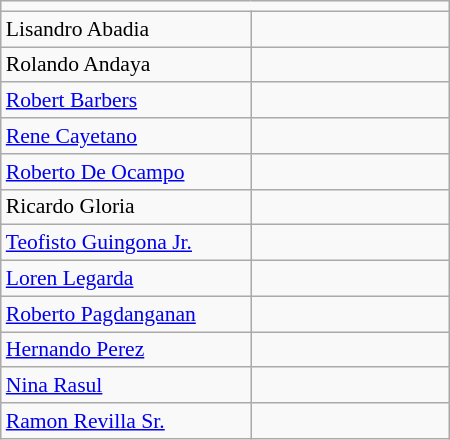<table class=wikitable style="font-size:90%" width=300px>
<tr>
<td colspan=4 bgcolor=></td>
</tr>
<tr>
<td width=160px>Lisandro Abadia</td>
<td></td>
</tr>
<tr>
<td>Rolando Andaya</td>
<td></td>
</tr>
<tr>
<td><a href='#'>Robert Barbers</a></td>
<td></td>
</tr>
<tr>
<td><a href='#'>Rene Cayetano</a></td>
<td></td>
</tr>
<tr>
<td><a href='#'>Roberto De Ocampo</a></td>
<td></td>
</tr>
<tr>
<td>Ricardo Gloria</td>
<td></td>
</tr>
<tr>
<td><a href='#'>Teofisto Guingona Jr.</a></td>
<td></td>
</tr>
<tr>
<td><a href='#'>Loren Legarda</a></td>
<td></td>
</tr>
<tr>
<td><a href='#'>Roberto Pagdanganan</a></td>
<td></td>
</tr>
<tr>
<td><a href='#'>Hernando Perez</a></td>
<td></td>
</tr>
<tr>
<td><a href='#'>Nina Rasul</a></td>
<td></td>
</tr>
<tr>
<td><a href='#'>Ramon Revilla Sr.</a></td>
<td></td>
</tr>
</table>
